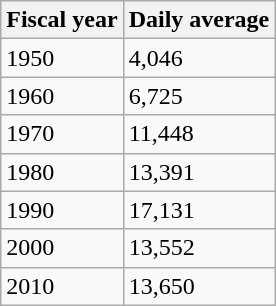<table class="wikitable">
<tr>
<th>Fiscal year</th>
<th>Daily average</th>
</tr>
<tr>
<td>1950</td>
<td>4,046</td>
</tr>
<tr>
<td>1960</td>
<td>6,725</td>
</tr>
<tr>
<td>1970</td>
<td>11,448</td>
</tr>
<tr>
<td>1980</td>
<td>13,391</td>
</tr>
<tr>
<td>1990</td>
<td>17,131</td>
</tr>
<tr>
<td>2000</td>
<td>13,552</td>
</tr>
<tr>
<td>2010</td>
<td>13,650</td>
</tr>
</table>
